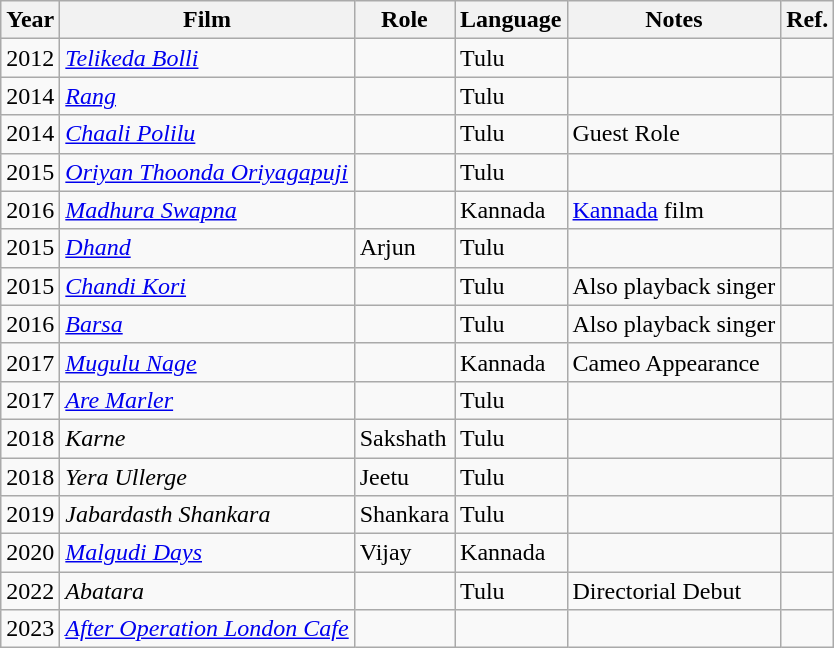<table class="wikitable sortable plainrowheaders">
<tr style="text-align:center;">
<th scope="col">Year</th>
<th scope="col">Film</th>
<th scope="col">Role</th>
<th>Language</th>
<th scope="col">Notes</th>
<th scope="col" class="unsortable">Ref.</th>
</tr>
<tr>
<td>2012</td>
<td><em><a href='#'>Telikeda Bolli</a></em></td>
<td></td>
<td>Tulu</td>
<td></td>
<td></td>
</tr>
<tr>
<td>2014</td>
<td><em><a href='#'>Rang</a></em></td>
<td></td>
<td>Tulu</td>
<td></td>
<td></td>
</tr>
<tr>
<td>2014</td>
<td><em><a href='#'>Chaali Polilu</a></em></td>
<td></td>
<td>Tulu</td>
<td>Guest Role</td>
<td></td>
</tr>
<tr>
<td>2015</td>
<td><em><a href='#'>Oriyan Thoonda Oriyagapuji</a></em></td>
<td></td>
<td>Tulu</td>
<td></td>
<td></td>
</tr>
<tr>
<td>2016</td>
<td><em><a href='#'>Madhura Swapna</a></em></td>
<td></td>
<td>Kannada</td>
<td><a href='#'>Kannada</a> film</td>
<td></td>
</tr>
<tr>
<td>2015</td>
<td><em><a href='#'>Dhand</a></em></td>
<td>Arjun</td>
<td>Tulu</td>
<td></td>
<td></td>
</tr>
<tr>
<td>2015</td>
<td><em><a href='#'>Chandi Kori</a></em></td>
<td></td>
<td>Tulu</td>
<td>Also playback singer</td>
<td></td>
</tr>
<tr>
<td>2016</td>
<td><em><a href='#'>Barsa</a></em></td>
<td></td>
<td>Tulu</td>
<td>Also playback singer</td>
<td></td>
</tr>
<tr>
<td>2017</td>
<td><em><a href='#'>Mugulu Nage</a></em></td>
<td></td>
<td>Kannada</td>
<td>Cameo Appearance</td>
<td></td>
</tr>
<tr>
<td>2017</td>
<td><em><a href='#'>Are Marler</a></em></td>
<td></td>
<td>Tulu</td>
<td></td>
<td></td>
</tr>
<tr>
<td>2018</td>
<td><em>Karne</em></td>
<td>Sakshath</td>
<td>Tulu</td>
<td></td>
<td></td>
</tr>
<tr>
<td>2018</td>
<td><em>Yera Ullerge</em></td>
<td>Jeetu</td>
<td>Tulu</td>
<td></td>
<td></td>
</tr>
<tr>
<td>2019</td>
<td><em>Jabardasth Shankara</em></td>
<td>Shankara</td>
<td>Tulu</td>
<td></td>
<td></td>
</tr>
<tr>
<td>2020</td>
<td><em><a href='#'>Malgudi Days</a></em></td>
<td>Vijay</td>
<td>Kannada</td>
<td></td>
<td></td>
</tr>
<tr>
<td>2022</td>
<td><em>Abatara</em></td>
<td></td>
<td>Tulu</td>
<td>Directorial Debut</td>
<td></td>
</tr>
<tr>
<td>2023</td>
<td><em><a href='#'>After Operation London Cafe</a></em></td>
<td></td>
<td></td>
<td></td>
<td></td>
</tr>
</table>
